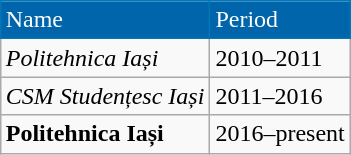<table class="wikitable" style="text-align: left" align="right">
<tr>
<td style="background:#0065aa;color:#ffffff;border:1px solid #0077b8">Name</td>
<td style="background:#0065aa;color:#ffffff;border:1px solid #0077b8">Period</td>
</tr>
<tr>
<td align=left><em>Politehnica Iași</em></td>
<td>2010–2011</td>
</tr>
<tr>
<td align=left><em>CSM Studențesc Iași</em></td>
<td>2011–2016</td>
</tr>
<tr>
<td align=left><strong>Politehnica Iași</strong></td>
<td>2016–present</td>
</tr>
</table>
